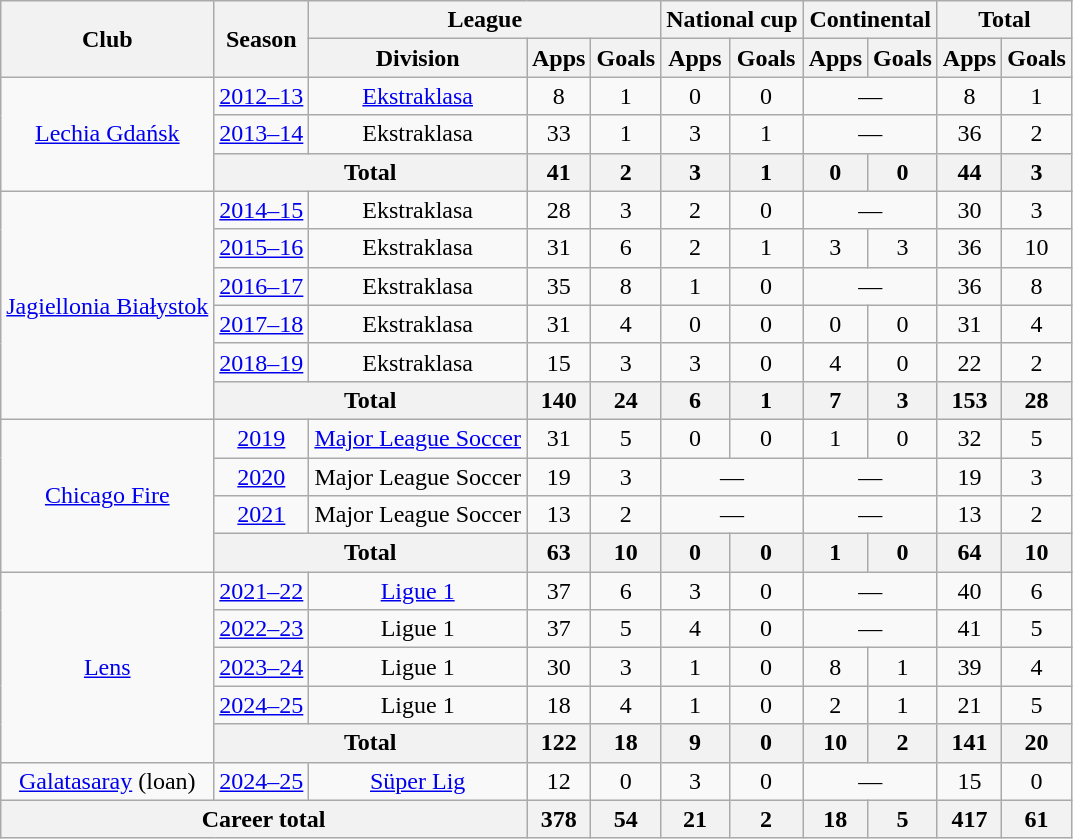<table class="wikitable" style="text-align:center">
<tr>
<th rowspan="2">Club</th>
<th rowspan="2">Season</th>
<th colspan="3">League</th>
<th colspan="2">National cup</th>
<th colspan="2">Continental</th>
<th colspan="2">Total</th>
</tr>
<tr>
<th>Division</th>
<th>Apps</th>
<th>Goals</th>
<th>Apps</th>
<th>Goals</th>
<th>Apps</th>
<th>Goals</th>
<th>Apps</th>
<th>Goals</th>
</tr>
<tr>
<td rowspan="3"><a href='#'>Lechia Gdańsk</a></td>
<td><a href='#'>2012–13</a></td>
<td><a href='#'>Ekstraklasa</a></td>
<td>8</td>
<td>1</td>
<td>0</td>
<td>0</td>
<td colspan="2">—</td>
<td>8</td>
<td>1</td>
</tr>
<tr>
<td><a href='#'>2013–14</a></td>
<td>Ekstraklasa</td>
<td>33</td>
<td>1</td>
<td>3</td>
<td>1</td>
<td colspan="2">—</td>
<td>36</td>
<td>2</td>
</tr>
<tr>
<th colspan="2">Total</th>
<th>41</th>
<th>2</th>
<th>3</th>
<th>1</th>
<th>0</th>
<th>0</th>
<th>44</th>
<th>3</th>
</tr>
<tr>
<td rowspan="6"><a href='#'>Jagiellonia Białystok</a></td>
<td><a href='#'>2014–15</a></td>
<td>Ekstraklasa</td>
<td>28</td>
<td>3</td>
<td>2</td>
<td>0</td>
<td colspan="2">—</td>
<td>30</td>
<td>3</td>
</tr>
<tr>
<td><a href='#'>2015–16</a></td>
<td>Ekstraklasa</td>
<td>31</td>
<td>6</td>
<td>2</td>
<td>1</td>
<td>3</td>
<td>3</td>
<td>36</td>
<td>10</td>
</tr>
<tr>
<td><a href='#'>2016–17</a></td>
<td>Ekstraklasa</td>
<td>35</td>
<td>8</td>
<td>1</td>
<td>0</td>
<td colspan="2">—</td>
<td>36</td>
<td>8</td>
</tr>
<tr>
<td><a href='#'>2017–18</a></td>
<td>Ekstraklasa</td>
<td>31</td>
<td>4</td>
<td>0</td>
<td>0</td>
<td>0</td>
<td>0</td>
<td>31</td>
<td>4</td>
</tr>
<tr>
<td><a href='#'>2018–19</a></td>
<td>Ekstraklasa</td>
<td>15</td>
<td>3</td>
<td>3</td>
<td>0</td>
<td>4</td>
<td>0</td>
<td>22</td>
<td>2</td>
</tr>
<tr>
<th colspan="2">Total</th>
<th>140</th>
<th>24</th>
<th>6</th>
<th>1</th>
<th>7</th>
<th>3</th>
<th>153</th>
<th>28</th>
</tr>
<tr>
<td rowspan="4"><a href='#'>Chicago Fire</a></td>
<td><a href='#'>2019</a></td>
<td><a href='#'>Major League Soccer</a></td>
<td>31</td>
<td>5</td>
<td>0</td>
<td>0</td>
<td>1</td>
<td>0</td>
<td>32</td>
<td>5</td>
</tr>
<tr>
<td><a href='#'>2020</a></td>
<td>Major League Soccer</td>
<td>19</td>
<td>3</td>
<td colspan="2">—</td>
<td colspan="2">—</td>
<td>19</td>
<td>3</td>
</tr>
<tr>
<td><a href='#'>2021</a></td>
<td>Major League Soccer</td>
<td>13</td>
<td>2</td>
<td colspan="2">—</td>
<td colspan="2">—</td>
<td>13</td>
<td>2</td>
</tr>
<tr>
<th colspan="2">Total</th>
<th>63</th>
<th>10</th>
<th>0</th>
<th>0</th>
<th>1</th>
<th>0</th>
<th>64</th>
<th>10</th>
</tr>
<tr>
<td rowspan="5"><a href='#'>Lens</a></td>
<td><a href='#'>2021–22</a></td>
<td><a href='#'>Ligue 1</a></td>
<td>37</td>
<td>6</td>
<td>3</td>
<td>0</td>
<td colspan="2">—</td>
<td>40</td>
<td>6</td>
</tr>
<tr>
<td><a href='#'>2022–23</a></td>
<td>Ligue 1</td>
<td>37</td>
<td>5</td>
<td>4</td>
<td>0</td>
<td colspan="2">—</td>
<td>41</td>
<td>5</td>
</tr>
<tr>
<td><a href='#'>2023–24</a></td>
<td>Ligue 1</td>
<td>30</td>
<td>3</td>
<td>1</td>
<td>0</td>
<td>8</td>
<td>1</td>
<td>39</td>
<td>4</td>
</tr>
<tr>
<td><a href='#'>2024–25</a></td>
<td>Ligue 1</td>
<td>18</td>
<td>4</td>
<td>1</td>
<td>0</td>
<td>2</td>
<td>1</td>
<td>21</td>
<td>5</td>
</tr>
<tr>
<th colspan="2">Total</th>
<th>122</th>
<th>18</th>
<th>9</th>
<th>0</th>
<th>10</th>
<th>2</th>
<th>141</th>
<th>20</th>
</tr>
<tr>
<td><a href='#'>Galatasaray</a> (loan)</td>
<td><a href='#'>2024–25</a></td>
<td><a href='#'>Süper Lig</a></td>
<td>12</td>
<td>0</td>
<td>3</td>
<td>0</td>
<td colspan="2">—</td>
<td>15</td>
<td>0</td>
</tr>
<tr>
<th colspan="3">Career total</th>
<th>378</th>
<th>54</th>
<th>21</th>
<th>2</th>
<th>18</th>
<th>5</th>
<th>417</th>
<th>61</th>
</tr>
</table>
